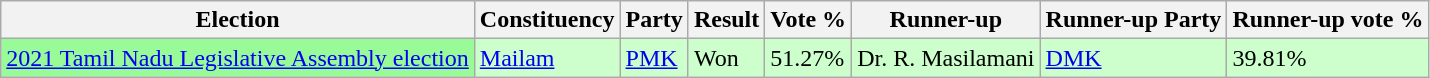<table class="wikitable">
<tr>
<th>Election</th>
<th>Constituency</th>
<th>Party</th>
<th>Result</th>
<th>Vote %</th>
<th>Runner-up</th>
<th>Runner-up Party</th>
<th>Runner-up vote %</th>
</tr>
<tr style="background:#cfc;">
<td bgcolor=#98FB98><a href='#'>2021 Tamil Nadu Legislative Assembly election</a></td>
<td><a href='#'>Mailam</a></td>
<td><a href='#'>PMK</a></td>
<td>Won</td>
<td>51.27%</td>
<td>Dr. R. Masilamani</td>
<td><a href='#'>DMK</a></td>
<td>39.81%</td>
</tr>
</table>
